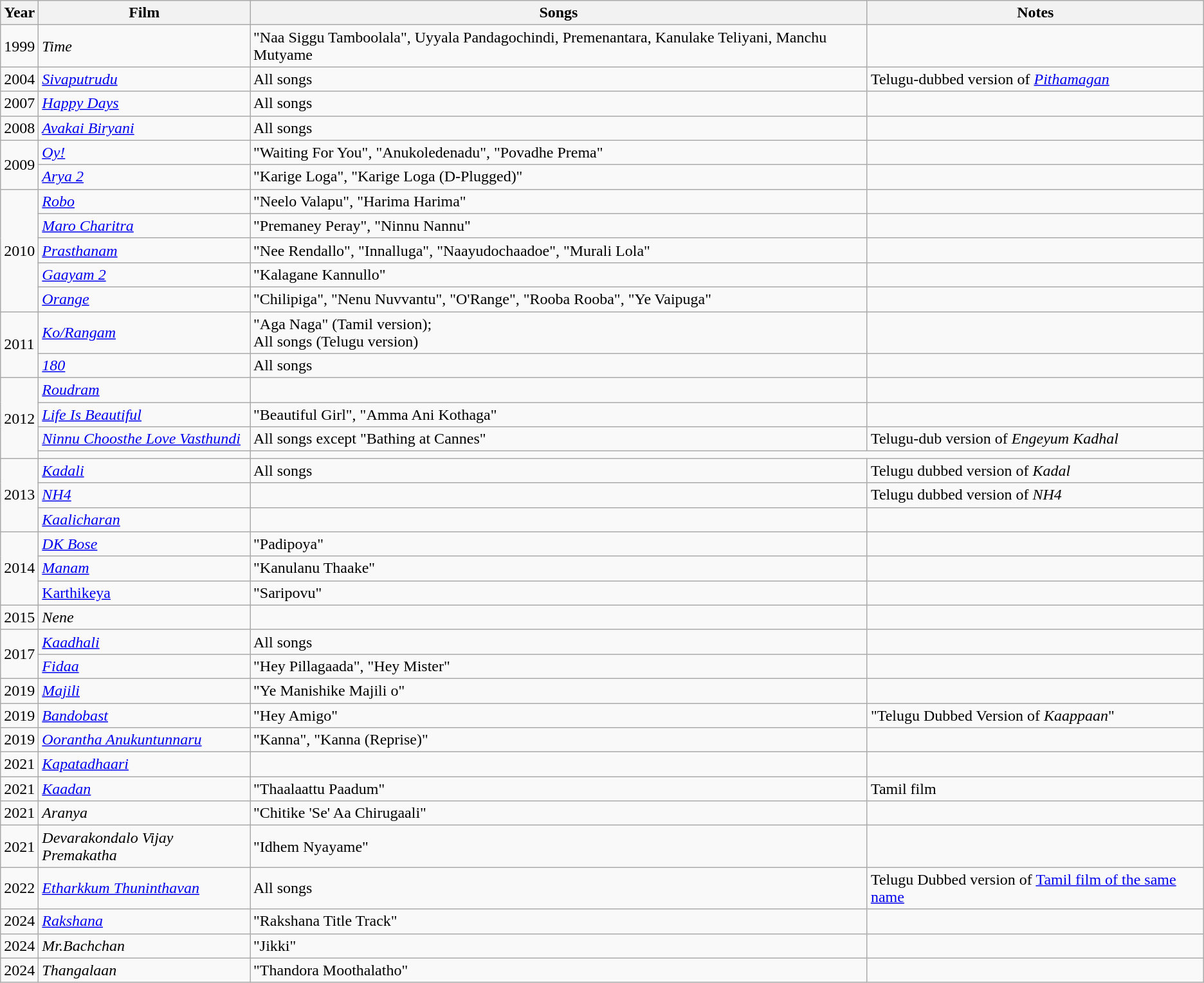<table class="wikitable">
<tr>
<th>Year</th>
<th>Film</th>
<th>Songs</th>
<th>Notes</th>
</tr>
<tr>
<td>1999</td>
<td><em>Time</em></td>
<td>"Naa Siggu Tamboolala", Uyyala Pandagochindi, Premenantara, Kanulake Teliyani, Manchu Mutyame</td>
<td></td>
</tr>
<tr>
<td>2004</td>
<td><a href='#'><em>Sivaputrudu</em></a></td>
<td>All songs</td>
<td>Telugu-dubbed version of <em><a href='#'>Pithamagan</a></em></td>
</tr>
<tr>
<td>2007</td>
<td><a href='#'><em>Happy Days</em></a></td>
<td>All songs</td>
<td></td>
</tr>
<tr>
<td>2008</td>
<td><em><a href='#'>Avakai Biryani</a></em></td>
<td>All songs</td>
<td></td>
</tr>
<tr>
<td rowspan="2">2009</td>
<td><em><a href='#'>Oy!</a></em></td>
<td>"Waiting For You", "Anukoledenadu", "Povadhe Prema"</td>
<td></td>
</tr>
<tr>
<td><em><a href='#'>Arya 2</a></em></td>
<td>"Karige Loga", "Karige Loga (D-Plugged)"</td>
<td></td>
</tr>
<tr>
<td rowspan="5">2010</td>
<td><em><a href='#'>Robo</a></em></td>
<td>"Neelo Valapu", "Harima Harima"</td>
<td></td>
</tr>
<tr>
<td><a href='#'><em>Maro Charitra</em></a></td>
<td>"Premaney Peray", "Ninnu Nannu"</td>
<td></td>
</tr>
<tr>
<td><em><a href='#'>Prasthanam</a></em></td>
<td>"Nee Rendallo", "Innalluga", "Naayudochaadoe", "Murali Lola"</td>
<td></td>
</tr>
<tr>
<td><em><a href='#'>Gaayam 2</a></em></td>
<td>"Kalagane Kannullo"</td>
<td></td>
</tr>
<tr>
<td><a href='#'><em>Orange</em></a></td>
<td>"Chilipiga", "Nenu Nuvvantu", "O'Range", "Rooba Rooba", "Ye Vaipuga"</td>
<td></td>
</tr>
<tr>
<td rowspan="2">2011</td>
<td><a href='#'><em>Ko/Rangam</em></a></td>
<td>"Aga Naga" (Tamil version);<br>All songs (Telugu version)</td>
<td></td>
</tr>
<tr>
<td><a href='#'><em>180</em></a></td>
<td>All songs</td>
<td></td>
</tr>
<tr>
<td rowspan="4">2012</td>
<td><em><a href='#'>Roudram</a></em></td>
<td></td>
<td></td>
</tr>
<tr>
<td><em><a href='#'>Life Is Beautiful</a></em></td>
<td>"Beautiful Girl", "Amma Ani Kothaga"</td>
<td></td>
</tr>
<tr>
<td><em><a href='#'>Ninnu Choosthe Love Vasthundi</a></em></td>
<td>All songs except "Bathing at Cannes"</td>
<td>Telugu-dub version of <em>Engeyum Kadhal</em></td>
</tr>
<tr>
<td></td>
</tr>
<tr>
<td rowspan="3">2013</td>
<td><a href='#'><em>Kadali</em></a></td>
<td>All songs</td>
<td>Telugu dubbed version of <em>Kadal</em></td>
</tr>
<tr>
<td><a href='#'><em>NH4</em></a></td>
<td></td>
<td>Telugu dubbed version of <em>NH4</em></td>
</tr>
<tr>
<td><em><a href='#'>Kaalicharan</a></em></td>
<td></td>
<td></td>
</tr>
<tr>
<td rowspan="3">2014</td>
<td><em><a href='#'>DK Bose</a></em></td>
<td>"Padipoya"</td>
<td></td>
</tr>
<tr>
<td><a href='#'><em>Manam</em></a></td>
<td>"Kanulanu Thaake"</td>
<td></td>
</tr>
<tr>
<td><a href='#'>Karthikeya</a></td>
<td>"Saripovu"</td>
<td></td>
</tr>
<tr>
<td>2015</td>
<td><em>Nene</em></td>
<td></td>
<td></td>
</tr>
<tr>
<td rowspan="2">2017</td>
<td><em><a href='#'>Kaadhali</a></em></td>
<td>All songs</td>
<td></td>
</tr>
<tr>
<td><em><a href='#'>Fidaa</a></em></td>
<td>"Hey Pillagaada", "Hey Mister"</td>
<td></td>
</tr>
<tr>
<td>2019</td>
<td><em><a href='#'>Majili</a></em></td>
<td>"Ye Manishike Majili o"</td>
<td></td>
</tr>
<tr>
<td>2019</td>
<td><em><a href='#'>Bandobast</a></em></td>
<td>"Hey Amigo"</td>
<td>"Telugu Dubbed Version of <em>Kaappaan</em>"</td>
</tr>
<tr>
<td>2019</td>
<td><em><a href='#'>Oorantha Anukuntunnaru</a></em></td>
<td>"Kanna", "Kanna (Reprise)"</td>
<td></td>
</tr>
<tr>
<td>2021</td>
<td><em><a href='#'>Kapatadhaari</a></em></td>
<td></td>
<td></td>
</tr>
<tr>
<td>2021</td>
<td><em><a href='#'>Kaadan</a></em></td>
<td>"Thaalaattu Paadum"</td>
<td>Tamil film</td>
</tr>
<tr>
<td>2021</td>
<td><em>Aranya</em></td>
<td>"Chitike 'Se' Aa Chirugaali"</td>
<td></td>
</tr>
<tr>
<td>2021</td>
<td><em>Devarakondalo Vijay Premakatha</em></td>
<td>"Idhem Nyayame"</td>
<td></td>
</tr>
<tr>
<td>2022</td>
<td><em><a href='#'>Etharkkum Thuninthavan</a></em></td>
<td>All songs</td>
<td>Telugu Dubbed version of <a href='#'>Tamil film of the same name</a></td>
</tr>
<tr>
<td>2024</td>
<td><a href='#'><em>Rakshana</em></a></td>
<td>"Rakshana Title Track"</td>
<td></td>
</tr>
<tr>
<td>2024</td>
<td><em>Mr.Bachchan</em></td>
<td>"Jikki"</td>
<td></td>
</tr>
<tr>
<td>2024</td>
<td><em>Thangalaan</em></td>
<td>"Thandora Moothalatho"</td>
<td></td>
</tr>
</table>
